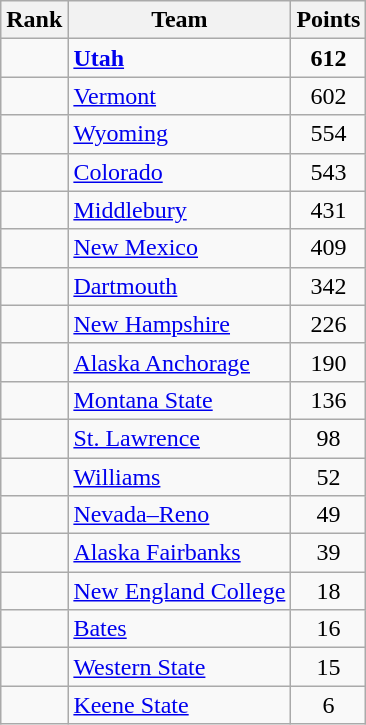<table class="wikitable sortable" style="text-align:center">
<tr>
<th>Rank</th>
<th>Team</th>
<th>Points</th>
</tr>
<tr>
<td></td>
<td align=left><strong><a href='#'>Utah</a></strong></td>
<td><strong>612</strong></td>
</tr>
<tr>
<td></td>
<td align=left><a href='#'>Vermont</a></td>
<td>602</td>
</tr>
<tr>
<td></td>
<td align=left><a href='#'>Wyoming</a></td>
<td>554</td>
</tr>
<tr>
<td></td>
<td align=left><a href='#'>Colorado</a></td>
<td>543</td>
</tr>
<tr>
<td></td>
<td align=left><a href='#'>Middlebury</a></td>
<td>431</td>
</tr>
<tr>
<td></td>
<td align=left><a href='#'>New Mexico</a></td>
<td>409</td>
</tr>
<tr>
<td></td>
<td align=left><a href='#'>Dartmouth</a></td>
<td>342</td>
</tr>
<tr>
<td></td>
<td align=left><a href='#'>New Hampshire</a></td>
<td>226</td>
</tr>
<tr>
<td></td>
<td align=left><a href='#'>Alaska Anchorage</a></td>
<td>190</td>
</tr>
<tr>
<td></td>
<td align=left><a href='#'>Montana State</a></td>
<td>136</td>
</tr>
<tr>
<td></td>
<td align=left><a href='#'>St. Lawrence</a></td>
<td>98</td>
</tr>
<tr>
<td></td>
<td align=left><a href='#'>Williams</a></td>
<td>52</td>
</tr>
<tr>
<td></td>
<td align=left><a href='#'>Nevada–Reno</a></td>
<td>49</td>
</tr>
<tr>
<td></td>
<td align=left><a href='#'>Alaska Fairbanks</a></td>
<td>39</td>
</tr>
<tr>
<td></td>
<td align=left><a href='#'>New England College</a></td>
<td>18</td>
</tr>
<tr>
<td></td>
<td align=left><a href='#'>Bates</a></td>
<td>16</td>
</tr>
<tr>
<td></td>
<td align=left><a href='#'>Western State</a></td>
<td>15</td>
</tr>
<tr>
<td></td>
<td align=left><a href='#'>Keene State</a></td>
<td>6</td>
</tr>
</table>
